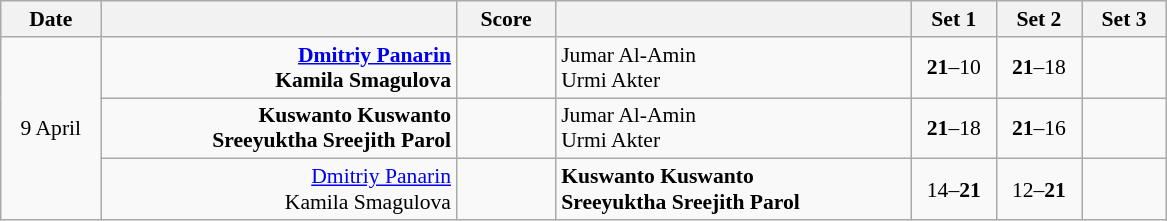<table class="wikitable" style="text-align: center; font-size:90%">
<tr>
<th width="60">Date</th>
<th align="right" width="230"></th>
<th width="60">Score</th>
<th align="left" width="230"></th>
<th width="50">Set 1</th>
<th width="50">Set 2</th>
<th width="50">Set 3</th>
</tr>
<tr>
<td rowspan="3">9 April</td>
<td align="right"><strong><a href='#'>Dmitriy Panarin</a> <br>Kamila Smagulova </strong></td>
<td></td>
<td align="left"> Jumar Al-Amin<br> Urmi Akter</td>
<td><strong>21</strong>–10</td>
<td><strong>21</strong>–18</td>
<td></td>
</tr>
<tr>
<td align="right"><strong>Kuswanto Kuswanto <br>Sreeyuktha Sreejith Parol </strong></td>
<td></td>
<td align="left"> Jumar Al-Amin<br> Urmi Akter</td>
<td><strong>21</strong>–18</td>
<td><strong>21</strong>–16</td>
<td></td>
</tr>
<tr>
<td align="right"><a href='#'>Dmitriy Panarin</a> <br>Kamila Smagulova </td>
<td></td>
<td align="left"><strong> Kuswanto Kuswanto<br> Sreeyuktha Sreejith Parol</strong></td>
<td>14–<strong>21</strong></td>
<td>12–<strong>21</strong></td>
<td></td>
</tr>
</table>
